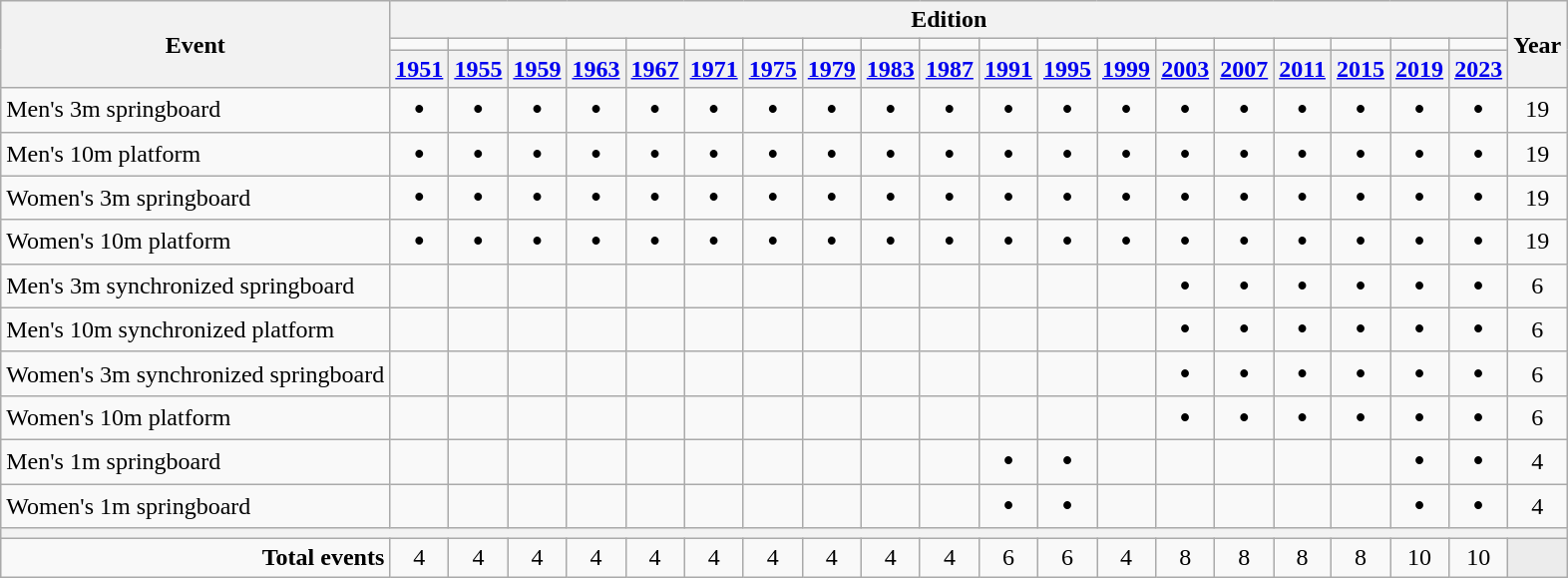<table class="wikitable" style="border-collapse: collapse; font-size:100%; text-align:center;">
<tr>
<th rowspan="3">Event</th>
<th colspan="19">Edition</th>
<th rowspan="3">Year</th>
</tr>
<tr>
<td></td>
<td></td>
<td></td>
<td></td>
<td></td>
<td></td>
<td></td>
<td></td>
<td></td>
<td></td>
<td></td>
<td></td>
<td></td>
<td></td>
<td></td>
<td></td>
<td></td>
<td></td>
<td></td>
</tr>
<tr>
<th><a href='#'>1951</a></th>
<th><a href='#'>1955</a></th>
<th><a href='#'>1959</a></th>
<th><a href='#'>1963</a></th>
<th><a href='#'>1967</a></th>
<th><a href='#'>1971</a></th>
<th><a href='#'>1975</a></th>
<th><a href='#'>1979</a></th>
<th><a href='#'>1983</a></th>
<th><a href='#'>1987</a></th>
<th><a href='#'>1991</a></th>
<th><a href='#'>1995</a></th>
<th><a href='#'>1999</a></th>
<th><a href='#'>2003</a></th>
<th><a href='#'>2007</a></th>
<th><a href='#'>2011</a></th>
<th><a href='#'>2015</a></th>
<th><a href='#'>2019</a></th>
<th><a href='#'>2023</a></th>
</tr>
<tr>
<td align=left>Men's 3m springboard</td>
<td><big><strong>•</strong></big></td>
<td><big><strong>•</strong></big></td>
<td><big><strong>•</strong></big></td>
<td><big><strong>•</strong></big></td>
<td><big><strong>•</strong></big></td>
<td><big><strong>•</strong></big></td>
<td><big><strong>•</strong></big></td>
<td><big><strong>•</strong></big></td>
<td><big><strong>•</strong></big></td>
<td><big><strong>•</strong></big></td>
<td><big><strong>•</strong></big></td>
<td><big><strong>•</strong></big></td>
<td><big><strong>•</strong></big></td>
<td><big><strong>•</strong></big></td>
<td><big><strong>•</strong></big></td>
<td><big><strong>•</strong></big></td>
<td><big><strong>•</strong></big></td>
<td><big><strong>•</strong></big></td>
<td><big><strong>•</strong></big></td>
<td align=center>19</td>
</tr>
<tr>
<td align=left>Men's 10m platform</td>
<td><big><strong>•</strong></big></td>
<td><big><strong>•</strong></big></td>
<td><big><strong>•</strong></big></td>
<td><big><strong>•</strong></big></td>
<td><big><strong>•</strong></big></td>
<td><big><strong>•</strong></big></td>
<td><big><strong>•</strong></big></td>
<td><big><strong>•</strong></big></td>
<td><big><strong>•</strong></big></td>
<td><big><strong>•</strong></big></td>
<td><big><strong>•</strong></big></td>
<td><big><strong>•</strong></big></td>
<td><big><strong>•</strong></big></td>
<td><big><strong>•</strong></big></td>
<td><big><strong>•</strong></big></td>
<td><big><strong>•</strong></big></td>
<td><big><strong>•</strong></big></td>
<td><big><strong>•</strong></big></td>
<td><big><strong>•</strong></big></td>
<td align=center>19</td>
</tr>
<tr>
<td align=left>Women's 3m springboard</td>
<td><big><strong>•</strong></big></td>
<td><big><strong>•</strong></big></td>
<td><big><strong>•</strong></big></td>
<td><big><strong>•</strong></big></td>
<td><big><strong>•</strong></big></td>
<td><big><strong>•</strong></big></td>
<td><big><strong>•</strong></big></td>
<td><big><strong>•</strong></big></td>
<td><big><strong>•</strong></big></td>
<td><big><strong>•</strong></big></td>
<td><big><strong>•</strong></big></td>
<td><big><strong>•</strong></big></td>
<td><big><strong>•</strong></big></td>
<td><big><strong>•</strong></big></td>
<td><big><strong>•</strong></big></td>
<td><big><strong>•</strong></big></td>
<td><big><strong>•</strong></big></td>
<td><big><strong>•</strong></big></td>
<td><big><strong>•</strong></big></td>
<td align=center>19</td>
</tr>
<tr>
<td align=left>Women's 10m platform</td>
<td><big><strong>•</strong></big></td>
<td><big><strong>•</strong></big></td>
<td><big><strong>•</strong></big></td>
<td><big><strong>•</strong></big></td>
<td><big><strong>•</strong></big></td>
<td><big><strong>•</strong></big></td>
<td><big><strong>•</strong></big></td>
<td><big><strong>•</strong></big></td>
<td><big><strong>•</strong></big></td>
<td><big><strong>•</strong></big></td>
<td><big><strong>•</strong></big></td>
<td><big><strong>•</strong></big></td>
<td><big><strong>•</strong></big></td>
<td><big><strong>•</strong></big></td>
<td><big><strong>•</strong></big></td>
<td><big><strong>•</strong></big></td>
<td><big><strong>•</strong></big></td>
<td><big><strong>•</strong></big></td>
<td><big><strong>•</strong></big></td>
<td align=center>19</td>
</tr>
<tr>
<td align=left>Men's 3m synchronized springboard</td>
<td></td>
<td></td>
<td></td>
<td></td>
<td></td>
<td></td>
<td></td>
<td></td>
<td></td>
<td></td>
<td></td>
<td></td>
<td></td>
<td><big><strong>•</strong></big></td>
<td><big><strong>•</strong></big></td>
<td><big><strong>•</strong></big></td>
<td><big><strong>•</strong></big></td>
<td><big><strong>•</strong></big></td>
<td><big><strong>•</strong></big></td>
<td align=center>6</td>
</tr>
<tr>
<td align=left>Men's 10m synchronized platform</td>
<td></td>
<td></td>
<td></td>
<td></td>
<td></td>
<td></td>
<td></td>
<td></td>
<td></td>
<td></td>
<td></td>
<td></td>
<td></td>
<td><big><strong>•</strong></big></td>
<td><big><strong>•</strong></big></td>
<td><big><strong>•</strong></big></td>
<td><big><strong>•</strong></big></td>
<td><big><strong>•</strong></big></td>
<td><big><strong>•</strong></big></td>
<td align=center>6</td>
</tr>
<tr>
<td align=left>Women's 3m synchronized springboard</td>
<td></td>
<td></td>
<td></td>
<td></td>
<td></td>
<td></td>
<td></td>
<td></td>
<td></td>
<td></td>
<td></td>
<td></td>
<td></td>
<td><big><strong>•</strong></big></td>
<td><big><strong>•</strong></big></td>
<td><big><strong>•</strong></big></td>
<td><big><strong>•</strong></big></td>
<td><big><strong>•</strong></big></td>
<td><big><strong>•</strong></big></td>
<td align=center>6</td>
</tr>
<tr>
<td align=left>Women's 10m platform</td>
<td></td>
<td></td>
<td></td>
<td></td>
<td></td>
<td></td>
<td></td>
<td></td>
<td></td>
<td></td>
<td></td>
<td></td>
<td></td>
<td><big><strong>•</strong></big></td>
<td><big><strong>•</strong></big></td>
<td><big><strong>•</strong></big></td>
<td><big><strong>•</strong></big></td>
<td><big><strong>•</strong></big></td>
<td><big><strong>•</strong></big></td>
<td align=center>6</td>
</tr>
<tr>
<td align=left>Men's 1m springboard</td>
<td></td>
<td></td>
<td></td>
<td></td>
<td></td>
<td></td>
<td></td>
<td></td>
<td></td>
<td></td>
<td><big><strong>•</strong></big></td>
<td><big><strong>•</strong></big></td>
<td></td>
<td></td>
<td></td>
<td></td>
<td></td>
<td><big><strong>•</strong></big></td>
<td><big><strong>•</strong></big></td>
<td align=center>4</td>
</tr>
<tr>
<td align=left>Women's 1m springboard</td>
<td></td>
<td></td>
<td></td>
<td></td>
<td></td>
<td></td>
<td></td>
<td></td>
<td></td>
<td></td>
<td><big><strong>•</strong></big></td>
<td><big><strong>•</strong></big></td>
<td></td>
<td></td>
<td></td>
<td></td>
<td></td>
<td><big><strong>•</strong></big></td>
<td><big><strong>•</strong></big></td>
<td align=center>4</td>
</tr>
<tr>
<th colspan="28"></th>
</tr>
<tr>
<td align=right><strong>Total events</strong></td>
<td>4</td>
<td>4</td>
<td>4</td>
<td>4</td>
<td>4</td>
<td>4</td>
<td>4</td>
<td>4</td>
<td>4</td>
<td>4</td>
<td>6</td>
<td>6</td>
<td>4</td>
<td>8</td>
<td>8</td>
<td>8</td>
<td>8</td>
<td>10</td>
<td>10</td>
<td bgcolor=ececec></td>
</tr>
</table>
